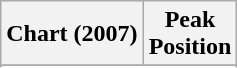<table class="wikitable sortable">
<tr>
<th>Chart (2007)</th>
<th>Peak<br>Position</th>
</tr>
<tr>
</tr>
<tr>
</tr>
<tr>
</tr>
<tr>
</tr>
</table>
